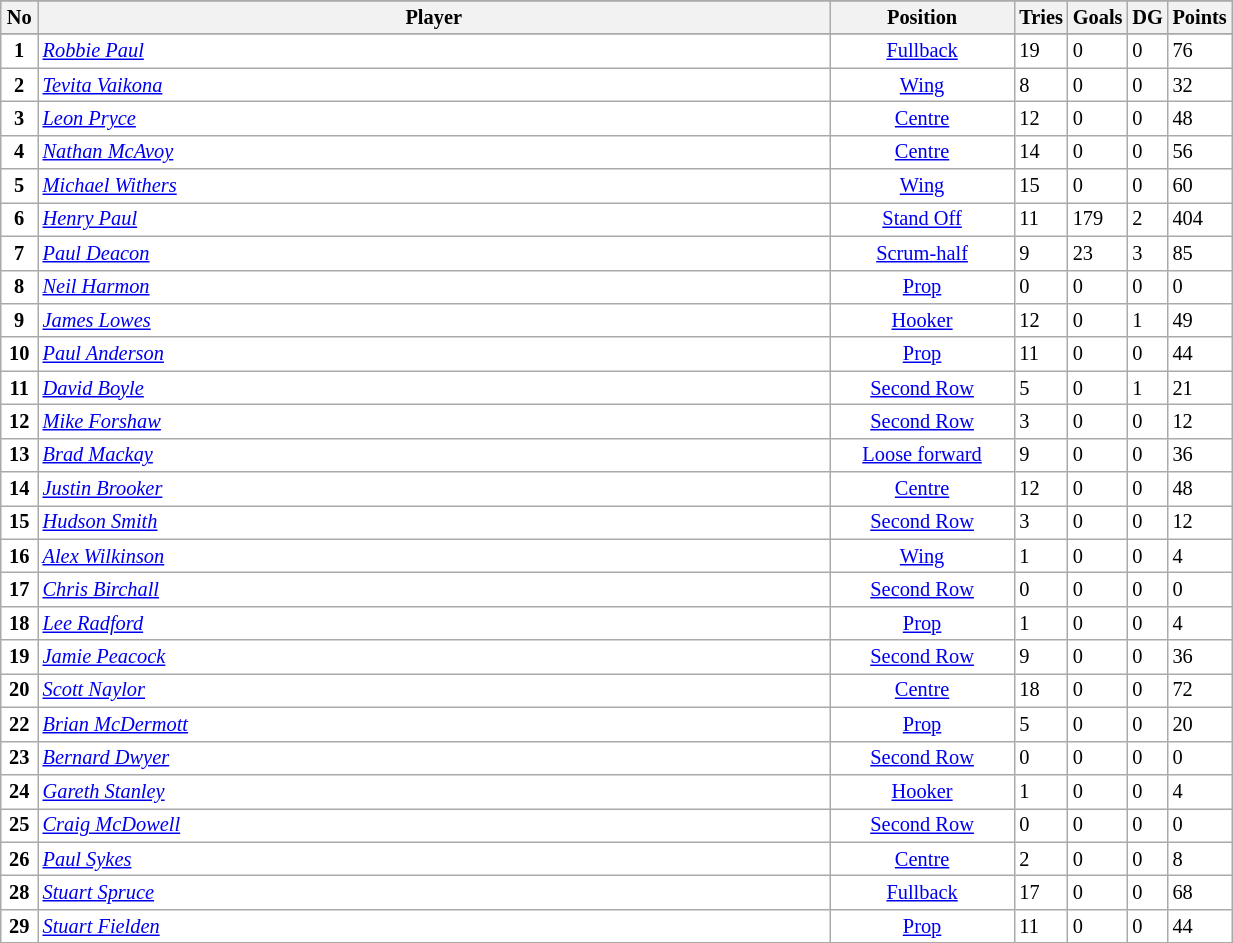<table class="wikitable sortable" width="65%" style="font-size:85%">
<tr bgcolor="#efefef">
</tr>
<tr bgcolor="#efefef">
<th width=3%>No</th>
<th !width=47%>Player</th>
<th width=15%>Position</th>
<th width="20">Tries</th>
<th width="20">Goals</th>
<th width="20">DG</th>
<th width="20">Points</th>
</tr>
<tr bgcolor=#FFFFFF>
</tr>
<tr bgcolor=#FFFFFF>
<td align=center><strong>1</strong></td>
<td><em><a href='#'>Robbie Paul</a></em></td>
<td align=center><a href='#'>Fullback</a></td>
<td align=centre>19</td>
<td align=centre>0</td>
<td align=centre>0</td>
<td align=centre>76</td>
</tr>
<tr bgcolor=#FFFFFF>
<td align=center><strong>2</strong></td>
<td><em><a href='#'>Tevita Vaikona</a></em></td>
<td align=center><a href='#'>Wing</a></td>
<td align=centre>8</td>
<td align=centre>0</td>
<td align=centre>0</td>
<td align=centre>32</td>
</tr>
<tr bgcolor=#FFFFFF>
<td align=center><strong>3</strong></td>
<td><em><a href='#'>Leon Pryce</a></em></td>
<td align=center><a href='#'>Centre</a></td>
<td align=centre>12</td>
<td align=centre>0</td>
<td align=centre>0</td>
<td align=centre>48</td>
</tr>
<tr bgcolor=#FFFFFF>
<td align=center><strong>4</strong></td>
<td><em><a href='#'>Nathan McAvoy</a></em></td>
<td align=center><a href='#'>Centre</a></td>
<td align=centre>14</td>
<td align=centre>0</td>
<td align=centre>0</td>
<td align=centre>56</td>
</tr>
<tr bgcolor=#FFFFFF>
<td align=center><strong>5</strong></td>
<td><em><a href='#'>Michael Withers</a></em></td>
<td align=center><a href='#'>Wing</a></td>
<td align=centre>15</td>
<td align=centre>0</td>
<td align=centre>0</td>
<td align=centre>60</td>
</tr>
<tr bgcolor=#FFFFFF>
<td align=center><strong>6</strong></td>
<td><em><a href='#'>Henry Paul</a></em></td>
<td align=center><a href='#'>Stand Off</a></td>
<td align=centre>11</td>
<td align=centre>179</td>
<td align=centre>2</td>
<td align=centre>404</td>
</tr>
<tr bgcolor=#FFFFFF>
<td align=center><strong>7</strong></td>
<td><em><a href='#'>Paul Deacon</a></em></td>
<td align=center><a href='#'>Scrum-half</a></td>
<td align=centre>9</td>
<td align=centre>23</td>
<td align=centre>3</td>
<td align=centre>85</td>
</tr>
<tr bgcolor=#FFFFFF>
<td align=center><strong>8</strong></td>
<td><em><a href='#'>Neil Harmon</a></em></td>
<td align=center><a href='#'>Prop</a></td>
<td align=centre>0</td>
<td align=centre>0</td>
<td align=centre>0</td>
<td align=centre>0</td>
</tr>
<tr bgcolor=#FFFFFF>
<td align=center><strong>9</strong></td>
<td><em><a href='#'>James Lowes</a></em></td>
<td align=center><a href='#'>Hooker</a></td>
<td align=centre>12</td>
<td align=centre>0</td>
<td align=centre>1</td>
<td align=centre>49</td>
</tr>
<tr bgcolor=#FFFFFF>
<td align=center><strong>10</strong></td>
<td><em><a href='#'>Paul Anderson</a></em></td>
<td align=center><a href='#'>Prop</a></td>
<td align=centre>11</td>
<td align=centre>0</td>
<td align=centre>0</td>
<td align=centre>44</td>
</tr>
<tr bgcolor=#FFFFFF>
<td align=center><strong>11</strong></td>
<td><em><a href='#'>David Boyle</a></em></td>
<td align=center><a href='#'>Second Row</a></td>
<td align=centre>5</td>
<td align=centre>0</td>
<td align=centre>1</td>
<td align=centre>21</td>
</tr>
<tr bgcolor=#FFFFFF>
<td align=center><strong>12</strong></td>
<td><em><a href='#'>Mike Forshaw</a></em></td>
<td align=center><a href='#'>Second Row</a></td>
<td align=centre>3</td>
<td align=centre>0</td>
<td align=centre>0</td>
<td align=centre>12</td>
</tr>
<tr bgcolor=#FFFFFF>
<td align=center><strong>13</strong></td>
<td><em><a href='#'>Brad Mackay</a></em></td>
<td align=center><a href='#'>Loose forward</a></td>
<td align=centre>9</td>
<td align=centre>0</td>
<td align=centre>0</td>
<td align=centre>36</td>
</tr>
<tr bgcolor=#FFFFFF>
<td align=center><strong>14</strong></td>
<td><em><a href='#'>Justin Brooker</a></em></td>
<td align=center><a href='#'>Centre</a></td>
<td align=centre>12</td>
<td align=centre>0</td>
<td align=centre>0</td>
<td align=centre>48</td>
</tr>
<tr bgcolor=#FFFFFF>
<td align=center><strong>15</strong></td>
<td><em><a href='#'>Hudson Smith</a></em></td>
<td align=center><a href='#'>Second Row</a></td>
<td align=centre>3</td>
<td align=centre>0</td>
<td align=centre>0</td>
<td align=centre>12</td>
</tr>
<tr bgcolor=#FFFFFF>
<td align=center><strong>16</strong></td>
<td><em><a href='#'>Alex Wilkinson</a></em></td>
<td align=center><a href='#'>Wing</a></td>
<td align=centre>1</td>
<td align=centre>0</td>
<td align=centre>0</td>
<td align=centre>4</td>
</tr>
<tr bgcolor=#FFFFFF>
<td align=center><strong>17</strong></td>
<td><em><a href='#'>Chris Birchall</a></em></td>
<td align=center><a href='#'>Second Row</a></td>
<td align=centre>0</td>
<td align=centre>0</td>
<td align=centre>0</td>
<td align=centre>0</td>
</tr>
<tr bgcolor=#FFFFFF>
<td align=center><strong>18</strong></td>
<td><em><a href='#'>Lee Radford</a></em></td>
<td align=center><a href='#'>Prop</a></td>
<td align=centre>1</td>
<td align=centre>0</td>
<td align=centre>0</td>
<td align=centre>4</td>
</tr>
<tr bgcolor=#FFFFFF>
<td align=center><strong>19</strong></td>
<td><em><a href='#'>Jamie Peacock</a></em></td>
<td align=center><a href='#'>Second Row</a></td>
<td align=centre>9</td>
<td align=centre>0</td>
<td align=centre>0</td>
<td align=centre>36</td>
</tr>
<tr bgcolor=#FFFFFF>
<td align=center><strong>20</strong></td>
<td><em><a href='#'>Scott Naylor</a></em></td>
<td align=center><a href='#'>Centre</a></td>
<td align=centre>18</td>
<td align=centre>0</td>
<td align=centre>0</td>
<td align=centre>72</td>
</tr>
<tr bgcolor=#FFFFFF>
<td align=center><strong>22</strong></td>
<td><em><a href='#'>Brian McDermott</a></em></td>
<td align=center><a href='#'>Prop</a></td>
<td align=centre>5</td>
<td align=centre>0</td>
<td align=centre>0</td>
<td align=centre>20</td>
</tr>
<tr bgcolor=#FFFFFF>
<td align=center><strong>23</strong></td>
<td><em><a href='#'>Bernard Dwyer</a></em></td>
<td align=center><a href='#'>Second Row</a></td>
<td align=centre>0</td>
<td align=centre>0</td>
<td align=centre>0</td>
<td align=centre>0</td>
</tr>
<tr bgcolor=#FFFFFF>
<td align=center><strong>24</strong></td>
<td><em><a href='#'>Gareth Stanley</a></em></td>
<td align=center><a href='#'>Hooker</a></td>
<td align=centre>1</td>
<td align=centre>0</td>
<td align=centre>0</td>
<td align=centre>4</td>
</tr>
<tr bgcolor=#FFFFFF>
<td align=center><strong>25</strong></td>
<td><em><a href='#'>Craig McDowell</a></em></td>
<td align=center><a href='#'>Second Row</a></td>
<td align=centre>0</td>
<td align=centre>0</td>
<td align=centre>0</td>
<td align=centre>0</td>
</tr>
<tr bgcolor=#FFFFFF>
<td align=center><strong>26</strong></td>
<td><em><a href='#'>Paul Sykes</a></em></td>
<td align=center><a href='#'>Centre</a></td>
<td align=centre>2</td>
<td align=centre>0</td>
<td align=centre>0</td>
<td align=centre>8</td>
</tr>
<tr bgcolor=#FFFFFF>
<td align=center><strong>28</strong></td>
<td><em><a href='#'>Stuart Spruce</a></em></td>
<td align=center><a href='#'>Fullback</a></td>
<td align=centre>17</td>
<td align=centre>0</td>
<td align=centre>0</td>
<td align=centre>68</td>
</tr>
<tr bgcolor=#FFFFFF>
<td align=center><strong>29</strong></td>
<td><em><a href='#'>Stuart Fielden</a></em></td>
<td align=center><a href='#'>Prop</a></td>
<td align=centre>11</td>
<td align=centre>0</td>
<td align=centre>0</td>
<td align=centre>44</td>
</tr>
</table>
